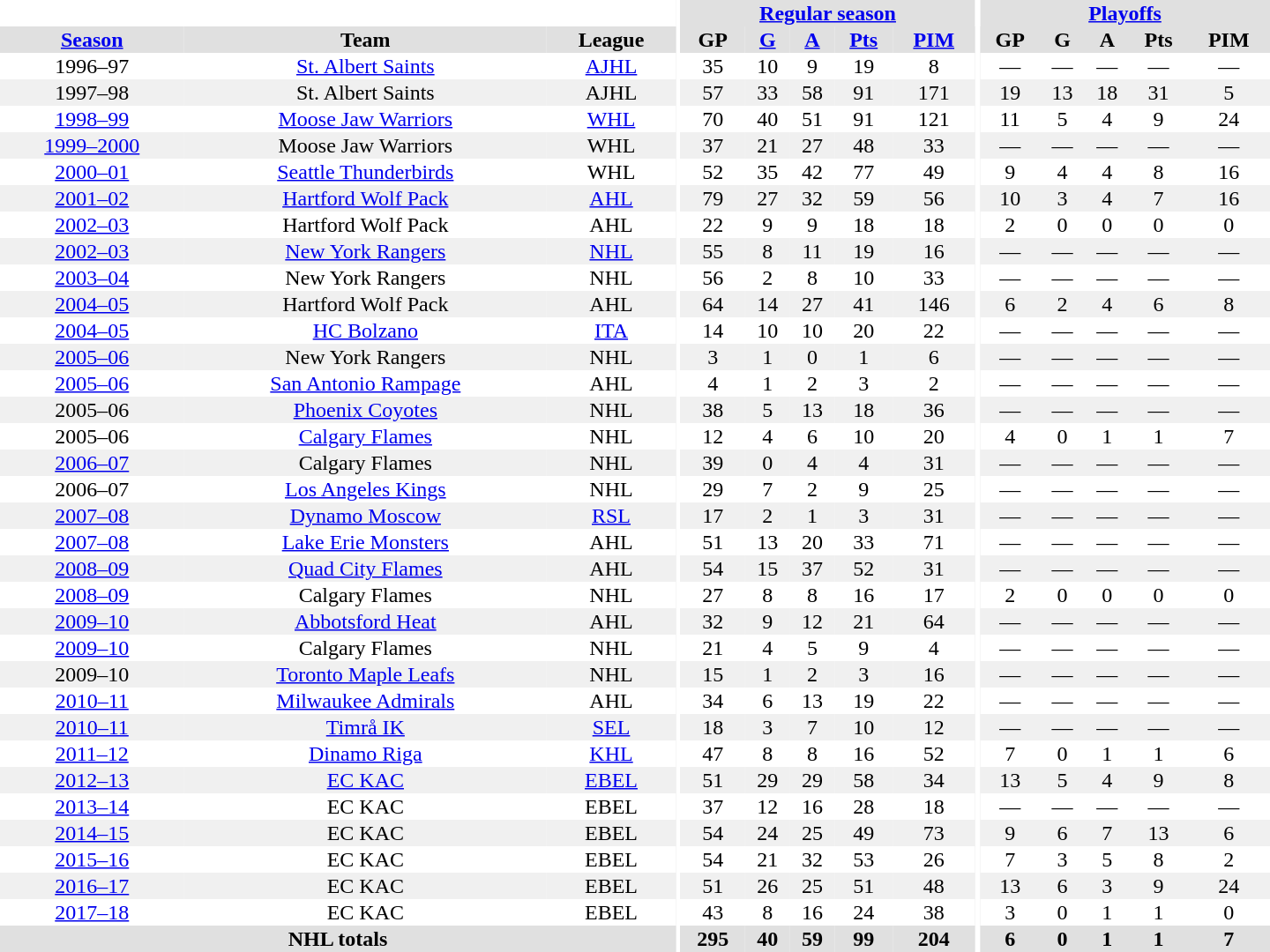<table border="0" cellpadding="1" cellspacing="0" style="text-align:center; width:60em">
<tr bgcolor="#e0e0e0">
<th colspan="3" bgcolor="#ffffff"></th>
<th rowspan="99" bgcolor="#ffffff"></th>
<th colspan="5"><a href='#'>Regular season</a></th>
<th rowspan="99" bgcolor="#ffffff"></th>
<th colspan="5"><a href='#'>Playoffs</a></th>
</tr>
<tr bgcolor="#e0e0e0">
<th><a href='#'>Season</a></th>
<th>Team</th>
<th>League</th>
<th>GP</th>
<th><a href='#'>G</a></th>
<th><a href='#'>A</a></th>
<th><a href='#'>Pts</a></th>
<th><a href='#'>PIM</a></th>
<th>GP</th>
<th>G</th>
<th>A</th>
<th>Pts</th>
<th>PIM</th>
</tr>
<tr>
<td>1996–97</td>
<td><a href='#'>St. Albert Saints</a></td>
<td><a href='#'>AJHL</a></td>
<td>35</td>
<td>10</td>
<td>9</td>
<td>19</td>
<td>8</td>
<td>—</td>
<td>—</td>
<td>—</td>
<td>—</td>
<td>—</td>
</tr>
<tr bgcolor="#f0f0f0">
<td>1997–98</td>
<td>St. Albert Saints</td>
<td>AJHL</td>
<td>57</td>
<td>33</td>
<td>58</td>
<td>91</td>
<td>171</td>
<td>19</td>
<td>13</td>
<td>18</td>
<td>31</td>
<td>5</td>
</tr>
<tr>
<td><a href='#'>1998–99</a></td>
<td><a href='#'>Moose Jaw Warriors</a></td>
<td><a href='#'>WHL</a></td>
<td>70</td>
<td>40</td>
<td>51</td>
<td>91</td>
<td>121</td>
<td>11</td>
<td>5</td>
<td>4</td>
<td>9</td>
<td>24</td>
</tr>
<tr bgcolor="#f0f0f0">
<td><a href='#'>1999–2000</a></td>
<td>Moose Jaw Warriors</td>
<td>WHL</td>
<td>37</td>
<td>21</td>
<td>27</td>
<td>48</td>
<td>33</td>
<td>—</td>
<td>—</td>
<td>—</td>
<td>—</td>
<td>—</td>
</tr>
<tr>
<td><a href='#'>2000–01</a></td>
<td><a href='#'>Seattle Thunderbirds</a></td>
<td>WHL</td>
<td>52</td>
<td>35</td>
<td>42</td>
<td>77</td>
<td>49</td>
<td>9</td>
<td>4</td>
<td>4</td>
<td>8</td>
<td>16</td>
</tr>
<tr bgcolor="#f0f0f0">
<td><a href='#'>2001–02</a></td>
<td><a href='#'>Hartford Wolf Pack</a></td>
<td><a href='#'>AHL</a></td>
<td>79</td>
<td>27</td>
<td>32</td>
<td>59</td>
<td>56</td>
<td>10</td>
<td>3</td>
<td>4</td>
<td>7</td>
<td>16</td>
</tr>
<tr>
<td><a href='#'>2002–03</a></td>
<td>Hartford Wolf Pack</td>
<td>AHL</td>
<td>22</td>
<td>9</td>
<td>9</td>
<td>18</td>
<td>18</td>
<td>2</td>
<td>0</td>
<td>0</td>
<td>0</td>
<td>0</td>
</tr>
<tr bgcolor="#f0f0f0">
<td><a href='#'>2002–03</a></td>
<td><a href='#'>New York Rangers</a></td>
<td><a href='#'>NHL</a></td>
<td>55</td>
<td>8</td>
<td>11</td>
<td>19</td>
<td>16</td>
<td>—</td>
<td>—</td>
<td>—</td>
<td>—</td>
<td>—</td>
</tr>
<tr>
<td><a href='#'>2003–04</a></td>
<td>New York Rangers</td>
<td>NHL</td>
<td>56</td>
<td>2</td>
<td>8</td>
<td>10</td>
<td>33</td>
<td>—</td>
<td>—</td>
<td>—</td>
<td>—</td>
<td>—</td>
</tr>
<tr bgcolor="#f0f0f0">
<td><a href='#'>2004–05</a></td>
<td>Hartford Wolf Pack</td>
<td>AHL</td>
<td>64</td>
<td>14</td>
<td>27</td>
<td>41</td>
<td>146</td>
<td>6</td>
<td>2</td>
<td>4</td>
<td>6</td>
<td>8</td>
</tr>
<tr>
<td><a href='#'>2004–05</a></td>
<td><a href='#'>HC Bolzano</a></td>
<td><a href='#'>ITA</a></td>
<td>14</td>
<td>10</td>
<td>10</td>
<td>20</td>
<td>22</td>
<td>—</td>
<td>—</td>
<td>—</td>
<td>—</td>
<td>—</td>
</tr>
<tr bgcolor="#f0f0f0">
<td><a href='#'>2005–06</a></td>
<td>New York Rangers</td>
<td>NHL</td>
<td>3</td>
<td>1</td>
<td>0</td>
<td>1</td>
<td>6</td>
<td>—</td>
<td>—</td>
<td>—</td>
<td>—</td>
<td>—</td>
</tr>
<tr>
<td><a href='#'>2005–06</a></td>
<td><a href='#'>San Antonio Rampage</a></td>
<td>AHL</td>
<td>4</td>
<td>1</td>
<td>2</td>
<td>3</td>
<td>2</td>
<td>—</td>
<td>—</td>
<td>—</td>
<td>—</td>
<td>—</td>
</tr>
<tr bgcolor="#f0f0f0">
<td>2005–06</td>
<td><a href='#'>Phoenix Coyotes</a></td>
<td>NHL</td>
<td>38</td>
<td>5</td>
<td>13</td>
<td>18</td>
<td>36</td>
<td>—</td>
<td>—</td>
<td>—</td>
<td>—</td>
<td>—</td>
</tr>
<tr>
<td>2005–06</td>
<td><a href='#'>Calgary Flames</a></td>
<td>NHL</td>
<td>12</td>
<td>4</td>
<td>6</td>
<td>10</td>
<td>20</td>
<td>4</td>
<td>0</td>
<td>1</td>
<td>1</td>
<td>7</td>
</tr>
<tr bgcolor="#f0f0f0">
<td><a href='#'>2006–07</a></td>
<td>Calgary Flames</td>
<td>NHL</td>
<td>39</td>
<td>0</td>
<td>4</td>
<td>4</td>
<td>31</td>
<td>—</td>
<td>—</td>
<td>—</td>
<td>—</td>
<td>—</td>
</tr>
<tr>
<td>2006–07</td>
<td><a href='#'>Los Angeles Kings</a></td>
<td>NHL</td>
<td>29</td>
<td>7</td>
<td>2</td>
<td>9</td>
<td>25</td>
<td>—</td>
<td>—</td>
<td>—</td>
<td>—</td>
<td>—</td>
</tr>
<tr bgcolor="#f0f0f0">
<td><a href='#'>2007–08</a></td>
<td><a href='#'>Dynamo Moscow</a></td>
<td><a href='#'>RSL</a></td>
<td>17</td>
<td>2</td>
<td>1</td>
<td>3</td>
<td>31</td>
<td>—</td>
<td>—</td>
<td>—</td>
<td>—</td>
<td>—</td>
</tr>
<tr>
<td><a href='#'>2007–08</a></td>
<td><a href='#'>Lake Erie Monsters</a></td>
<td>AHL</td>
<td>51</td>
<td>13</td>
<td>20</td>
<td>33</td>
<td>71</td>
<td>—</td>
<td>—</td>
<td>—</td>
<td>—</td>
<td>—</td>
</tr>
<tr bgcolor="#f0f0f0">
<td><a href='#'>2008–09</a></td>
<td><a href='#'>Quad City Flames</a></td>
<td>AHL</td>
<td>54</td>
<td>15</td>
<td>37</td>
<td>52</td>
<td>31</td>
<td>—</td>
<td>—</td>
<td>—</td>
<td>—</td>
<td>—</td>
</tr>
<tr>
<td><a href='#'>2008–09</a></td>
<td>Calgary Flames</td>
<td>NHL</td>
<td>27</td>
<td>8</td>
<td>8</td>
<td>16</td>
<td>17</td>
<td>2</td>
<td>0</td>
<td>0</td>
<td>0</td>
<td>0</td>
</tr>
<tr bgcolor="#f0f0f0">
<td><a href='#'>2009–10</a></td>
<td><a href='#'>Abbotsford Heat</a></td>
<td>AHL</td>
<td>32</td>
<td>9</td>
<td>12</td>
<td>21</td>
<td>64</td>
<td>—</td>
<td>—</td>
<td>—</td>
<td>—</td>
<td>—</td>
</tr>
<tr>
<td><a href='#'>2009–10</a></td>
<td>Calgary Flames</td>
<td>NHL</td>
<td>21</td>
<td>4</td>
<td>5</td>
<td>9</td>
<td>4</td>
<td>—</td>
<td>—</td>
<td>—</td>
<td>—</td>
<td>—</td>
</tr>
<tr bgcolor="#f0f0f0">
<td>2009–10</td>
<td><a href='#'>Toronto Maple Leafs</a></td>
<td>NHL</td>
<td>15</td>
<td>1</td>
<td>2</td>
<td>3</td>
<td>16</td>
<td>—</td>
<td>—</td>
<td>—</td>
<td>—</td>
<td>—</td>
</tr>
<tr>
<td><a href='#'>2010–11</a></td>
<td><a href='#'>Milwaukee Admirals</a></td>
<td>AHL</td>
<td>34</td>
<td>6</td>
<td>13</td>
<td>19</td>
<td>22</td>
<td>—</td>
<td>—</td>
<td>—</td>
<td>—</td>
<td>—</td>
</tr>
<tr bgcolor="#f0f0f0">
<td><a href='#'>2010–11</a></td>
<td><a href='#'>Timrå IK</a></td>
<td><a href='#'>SEL</a></td>
<td>18</td>
<td>3</td>
<td>7</td>
<td>10</td>
<td>12</td>
<td>—</td>
<td>—</td>
<td>—</td>
<td>—</td>
<td>—</td>
</tr>
<tr>
<td><a href='#'>2011–12</a></td>
<td><a href='#'>Dinamo Riga</a></td>
<td><a href='#'>KHL</a></td>
<td>47</td>
<td>8</td>
<td>8</td>
<td>16</td>
<td>52</td>
<td>7</td>
<td>0</td>
<td>1</td>
<td>1</td>
<td>6</td>
</tr>
<tr bgcolor="#f0f0f0">
<td><a href='#'>2012–13</a></td>
<td><a href='#'>EC KAC</a></td>
<td><a href='#'>EBEL</a></td>
<td>51</td>
<td>29</td>
<td>29</td>
<td>58</td>
<td>34</td>
<td>13</td>
<td>5</td>
<td>4</td>
<td>9</td>
<td>8</td>
</tr>
<tr>
<td><a href='#'>2013–14</a></td>
<td>EC KAC</td>
<td>EBEL</td>
<td>37</td>
<td>12</td>
<td>16</td>
<td>28</td>
<td>18</td>
<td>—</td>
<td>—</td>
<td>—</td>
<td>—</td>
<td>—</td>
</tr>
<tr bgcolor="#f0f0f0">
<td><a href='#'>2014–15</a></td>
<td>EC KAC</td>
<td>EBEL</td>
<td>54</td>
<td>24</td>
<td>25</td>
<td>49</td>
<td>73</td>
<td>9</td>
<td>6</td>
<td>7</td>
<td>13</td>
<td>6</td>
</tr>
<tr>
<td><a href='#'>2015–16</a></td>
<td>EC KAC</td>
<td>EBEL</td>
<td>54</td>
<td>21</td>
<td>32</td>
<td>53</td>
<td>26</td>
<td>7</td>
<td>3</td>
<td>5</td>
<td>8</td>
<td>2</td>
</tr>
<tr bgcolor="#f0f0f0">
<td><a href='#'>2016–17</a></td>
<td>EC KAC</td>
<td>EBEL</td>
<td>51</td>
<td>26</td>
<td>25</td>
<td>51</td>
<td>48</td>
<td>13</td>
<td>6</td>
<td>3</td>
<td>9</td>
<td>24</td>
</tr>
<tr>
<td><a href='#'>2017–18</a></td>
<td>EC KAC</td>
<td>EBEL</td>
<td>43</td>
<td>8</td>
<td>16</td>
<td>24</td>
<td>38</td>
<td>3</td>
<td>0</td>
<td>1</td>
<td>1</td>
<td>0</td>
</tr>
<tr bgcolor="#e0e0e0">
<th colspan="3">NHL totals</th>
<th>295</th>
<th>40</th>
<th>59</th>
<th>99</th>
<th>204</th>
<th>6</th>
<th>0</th>
<th>1</th>
<th>1</th>
<th>7</th>
</tr>
</table>
